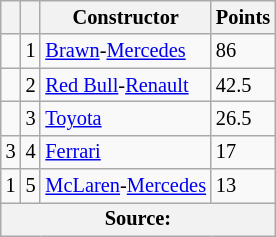<table class="wikitable" style="font-size: 85%;">
<tr>
<th></th>
<th></th>
<th>Constructor</th>
<th>Points</th>
</tr>
<tr>
<td></td>
<td align="center">1</td>
<td> <a href='#'>Brawn</a>-<a href='#'>Mercedes</a></td>
<td>86</td>
</tr>
<tr>
<td></td>
<td align="center">2</td>
<td> <a href='#'>Red Bull</a>-<a href='#'>Renault</a></td>
<td>42.5</td>
</tr>
<tr>
<td></td>
<td align="center">3</td>
<td> <a href='#'>Toyota</a></td>
<td>26.5</td>
</tr>
<tr>
<td> 3</td>
<td align="center">4</td>
<td> <a href='#'>Ferrari</a></td>
<td>17</td>
</tr>
<tr>
<td> 1</td>
<td align="center">5</td>
<td> <a href='#'>McLaren</a>-<a href='#'>Mercedes</a></td>
<td>13</td>
</tr>
<tr>
<th colspan=4>Source:</th>
</tr>
</table>
